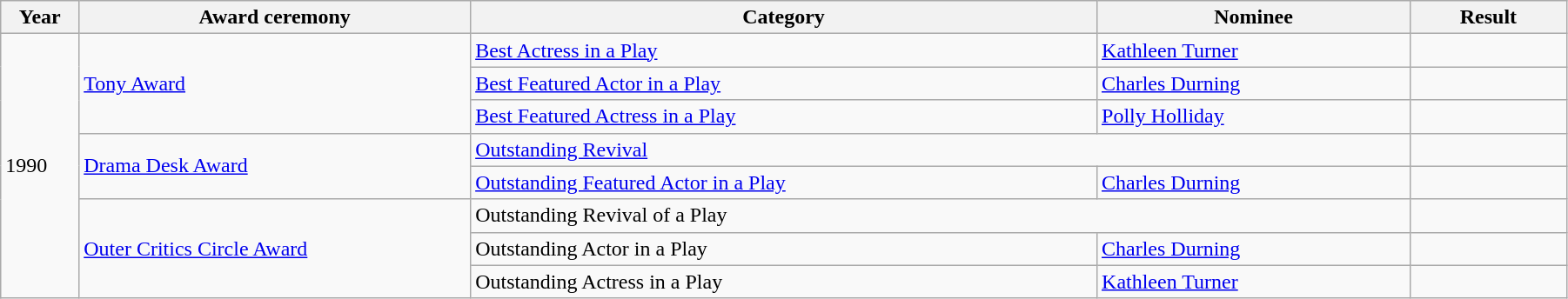<table class="wikitable" width="95%">
<tr>
<th width="5%">Year</th>
<th width="25%">Award ceremony</th>
<th width="40%">Category</th>
<th width="20%">Nominee</th>
<th width="10%">Result</th>
</tr>
<tr>
<td rowspan="8">1990</td>
<td rowspan="3"><a href='#'>Tony Award</a></td>
<td><a href='#'>Best Actress in a Play</a></td>
<td><a href='#'>Kathleen Turner</a></td>
<td></td>
</tr>
<tr>
<td><a href='#'>Best Featured Actor in a Play</a></td>
<td><a href='#'>Charles Durning</a></td>
<td></td>
</tr>
<tr>
<td><a href='#'>Best Featured Actress in a Play</a></td>
<td><a href='#'>Polly Holliday</a></td>
<td></td>
</tr>
<tr>
<td rowspan="2"><a href='#'>Drama Desk Award</a></td>
<td colspan="2"><a href='#'>Outstanding Revival</a></td>
<td></td>
</tr>
<tr>
<td><a href='#'>Outstanding Featured Actor in a Play</a></td>
<td><a href='#'>Charles Durning</a></td>
<td></td>
</tr>
<tr>
<td rowspan="3"><a href='#'>Outer Critics Circle Award</a></td>
<td colspan="2">Outstanding Revival of a Play</td>
<td></td>
</tr>
<tr>
<td>Outstanding Actor in a Play</td>
<td><a href='#'>Charles Durning</a></td>
<td></td>
</tr>
<tr>
<td>Outstanding Actress in a Play</td>
<td><a href='#'>Kathleen Turner</a></td>
<td></td>
</tr>
</table>
